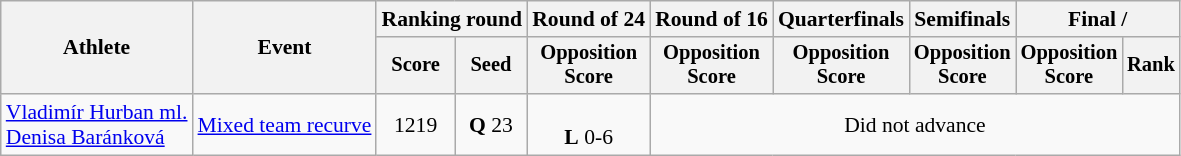<table class="wikitable" style="font-size:90%">
<tr>
<th rowspan="2">Athlete</th>
<th rowspan="2">Event</th>
<th colspan="2">Ranking round</th>
<th>Round of 24</th>
<th>Round of 16</th>
<th>Quarterfinals</th>
<th>Semifinals</th>
<th colspan="2">Final / </th>
</tr>
<tr style="font-size:95%">
<th>Score</th>
<th>Seed</th>
<th>Opposition<br>Score</th>
<th>Opposition<br>Score</th>
<th>Opposition<br>Score</th>
<th>Opposition<br>Score</th>
<th>Opposition<br>Score</th>
<th>Rank</th>
</tr>
<tr align=center>
<td align=left><a href='#'>Vladimír Hurban ml.</a><br><a href='#'>Denisa Baránková</a></td>
<td align=left rowspan=3><a href='#'>Mixed team recurve</a></td>
<td>1219</td>
<td><strong>Q</strong> 23</td>
<td><br><strong>L</strong> 0-6</td>
<td colspan=5>Did not advance</td>
</tr>
</table>
